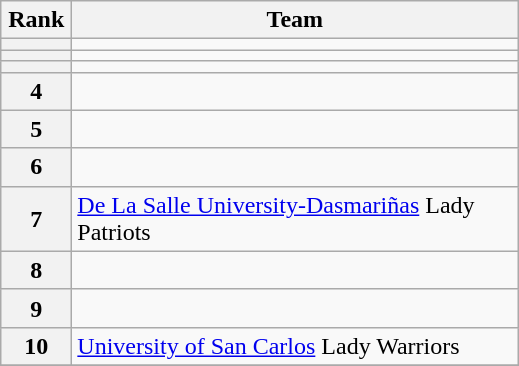<table class="wikitable" style="text-align: center;">
<tr>
<th width=40>Rank</th>
<th width=290>Team</th>
</tr>
<tr>
<th></th>
<td style="text-align:left;"></td>
</tr>
<tr>
<th></th>
<td style="text-align:left;"></td>
</tr>
<tr>
<th></th>
<td style="text-align:left;"></td>
</tr>
<tr>
<th>4</th>
<td style="text-align:left;"></td>
</tr>
<tr>
<th>5</th>
<td style="text-align:left;"></td>
</tr>
<tr>
<th>6</th>
<td style="text-align:left;"></td>
</tr>
<tr>
<th>7</th>
<td style="text-align:left;"> <a href='#'>De La Salle University-Dasmariñas</a> Lady Patriots</td>
</tr>
<tr>
<th>8</th>
<td style="text-align:left;"></td>
</tr>
<tr>
<th>9</th>
<td style="text-align:left;"></td>
</tr>
<tr>
<th>10</th>
<td style="text-align:left;"> <a href='#'>University of San Carlos</a> Lady Warriors</td>
</tr>
<tr>
</tr>
</table>
